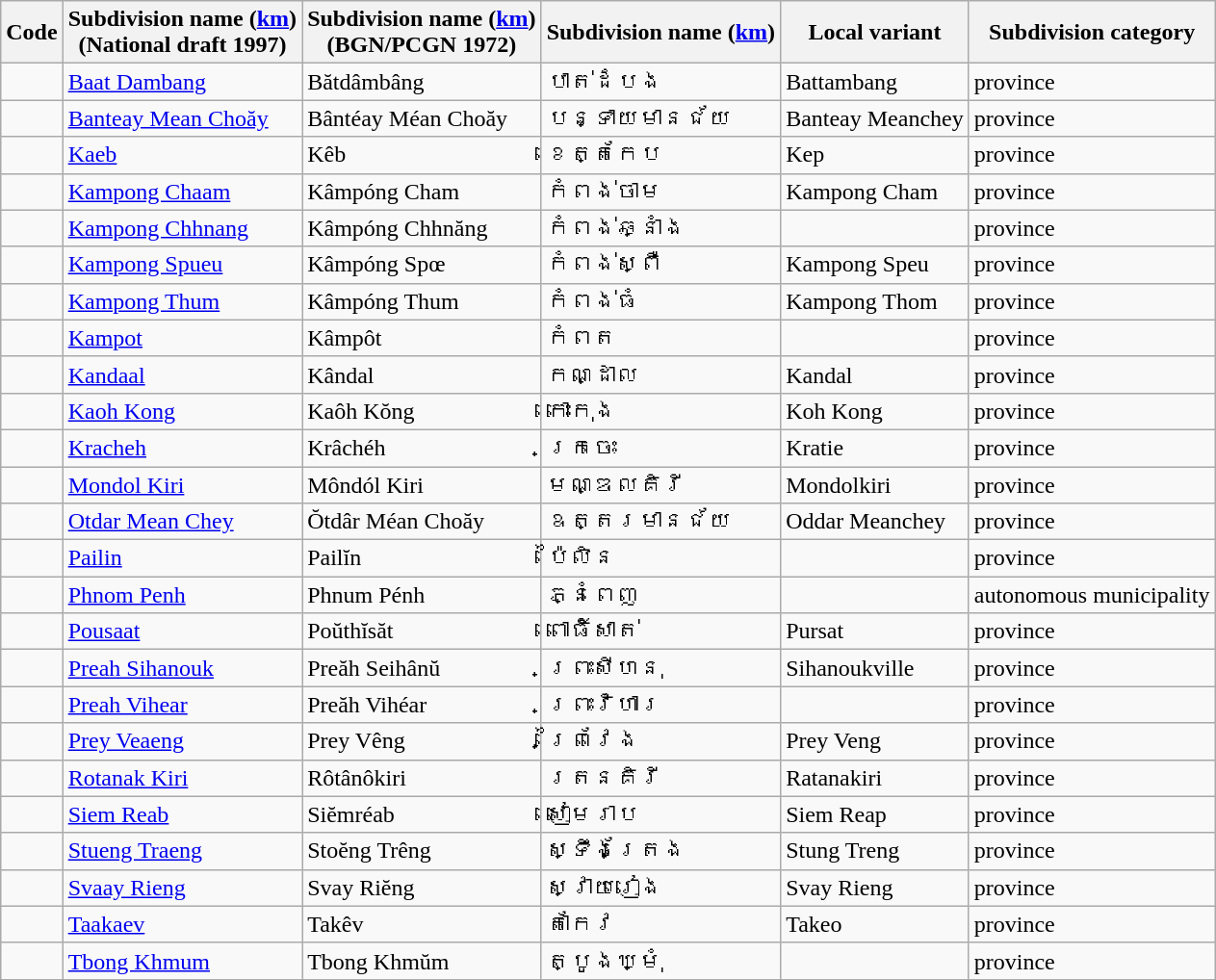<table class="wikitable sortable">
<tr>
<th>Code</th>
<th>Subdivision name (<a href='#'>km</a>)<br>(National draft 1997)</th>
<th>Subdivision name (<a href='#'>km</a>)<br>(BGN/PCGN 1972)</th>
<th>Subdivision name (<a href='#'>km</a>)</th>
<th>Local variant</th>
<th>Subdivision category</th>
</tr>
<tr>
<td></td>
<td><a href='#'>Baat Dambang</a></td>
<td>Bătdâmbâng</td>
<td>បាត់ដំបង</td>
<td>Battambang</td>
<td>province</td>
</tr>
<tr>
<td></td>
<td><a href='#'>Banteay Mean Choăy</a></td>
<td>Bântéay Méan Choăy</td>
<td>បន្ទាយមានជ័យ</td>
<td>Banteay Meanchey</td>
<td>province</td>
</tr>
<tr>
<td></td>
<td><a href='#'>Kaeb</a></td>
<td>Kêb</td>
<td>ខេត្តកែប</td>
<td>Kep</td>
<td>province</td>
</tr>
<tr>
<td></td>
<td><a href='#'>Kampong Chaam</a></td>
<td>Kâmpóng Cham</td>
<td>កំពង់ចាម</td>
<td>Kampong Cham</td>
<td>province</td>
</tr>
<tr>
<td></td>
<td><a href='#'>Kampong Chhnang</a></td>
<td>Kâmpóng Chhnăng</td>
<td>កំពង់ឆ្នាំង</td>
<td></td>
<td>province</td>
</tr>
<tr>
<td></td>
<td><a href='#'>Kampong Spueu</a></td>
<td>Kâmpóng Spœ</td>
<td>កំពង់ស្ពឺ</td>
<td>Kampong Speu</td>
<td>province</td>
</tr>
<tr>
<td></td>
<td><a href='#'>Kampong Thum</a></td>
<td>Kâmpóng Thum</td>
<td>កំពង់ធំ</td>
<td>Kampong Thom</td>
<td>province</td>
</tr>
<tr>
<td></td>
<td><a href='#'>Kampot</a></td>
<td>Kâmpôt</td>
<td>កំពត</td>
<td></td>
<td>province</td>
</tr>
<tr>
<td></td>
<td><a href='#'>Kandaal</a></td>
<td>Kândal</td>
<td>កណ្ដាល</td>
<td>Kandal</td>
<td>province</td>
</tr>
<tr>
<td></td>
<td><a href='#'>Kaoh Kong</a></td>
<td>Kaôh Kŏng</td>
<td>កោះកុង</td>
<td>Koh Kong</td>
<td>province</td>
</tr>
<tr>
<td></td>
<td><a href='#'>Kracheh</a></td>
<td>Krâchéh</td>
<td>ក្រចេះ</td>
<td>Kratie</td>
<td>province</td>
</tr>
<tr>
<td></td>
<td><a href='#'>Mondol Kiri</a></td>
<td>Môndól Kiri</td>
<td>មណ្ឌលគិរី</td>
<td>Mondolkiri</td>
<td>province</td>
</tr>
<tr>
<td></td>
<td><a href='#'>Otdar Mean Chey</a></td>
<td>Ŏtdâr Méan Choăy</td>
<td>ឧត្តរមានជ័យ</td>
<td>Oddar Meanchey</td>
<td>province</td>
</tr>
<tr>
<td></td>
<td><a href='#'>Pailin</a></td>
<td>Pailĭn</td>
<td>ប៉ៃលិន</td>
<td></td>
<td>province</td>
</tr>
<tr>
<td></td>
<td><a href='#'>Phnom Penh</a></td>
<td>Phnum Pénh</td>
<td>ភ្នំពេញ</td>
<td></td>
<td>autonomous municipality</td>
</tr>
<tr>
<td></td>
<td><a href='#'>Pousaat</a></td>
<td>Poŭthĭsăt</td>
<td>ពោធិ៍សាត់</td>
<td>Pursat</td>
<td>province</td>
</tr>
<tr>
<td></td>
<td><a href='#'>Preah Sihanouk</a></td>
<td>Preăh Seihânŭ</td>
<td>ព្រះសីហនុ</td>
<td>Sihanoukville</td>
<td>province</td>
</tr>
<tr>
<td></td>
<td><a href='#'>Preah Vihear</a></td>
<td>Preăh Vihéar</td>
<td>ព្រះវិហារ</td>
<td></td>
<td>province</td>
</tr>
<tr>
<td></td>
<td><a href='#'>Prey Veaeng</a></td>
<td>Prey Vêng</td>
<td>ព្រៃវែង</td>
<td>Prey Veng</td>
<td>province</td>
</tr>
<tr>
<td></td>
<td><a href='#'>Rotanak Kiri</a></td>
<td>Rôtânôkiri</td>
<td>រតនគិរី</td>
<td>Ratanakiri</td>
<td>province</td>
</tr>
<tr>
<td></td>
<td><a href='#'>Siem Reab</a></td>
<td>Siĕmréab</td>
<td>សៀមរាប</td>
<td>Siem Reap</td>
<td>province</td>
</tr>
<tr>
<td></td>
<td><a href='#'>Stueng Traeng</a></td>
<td>Stoĕng Trêng</td>
<td>ស្ទឹងត្រែង</td>
<td>Stung Treng</td>
<td>province</td>
</tr>
<tr>
<td></td>
<td><a href='#'>Svaay Rieng</a></td>
<td>Svay Riĕng</td>
<td>ស្វាយរៀង</td>
<td>Svay Rieng</td>
<td>province</td>
</tr>
<tr>
<td></td>
<td><a href='#'>Taakaev</a></td>
<td>Takêv</td>
<td>តាកែវ</td>
<td>Takeo</td>
<td>province</td>
</tr>
<tr>
<td></td>
<td><a href='#'>Tbong Khmum</a></td>
<td>Tbong Khmŭm</td>
<td>ត្បូងឃ្មុំ</td>
<td></td>
<td>province</td>
</tr>
</table>
